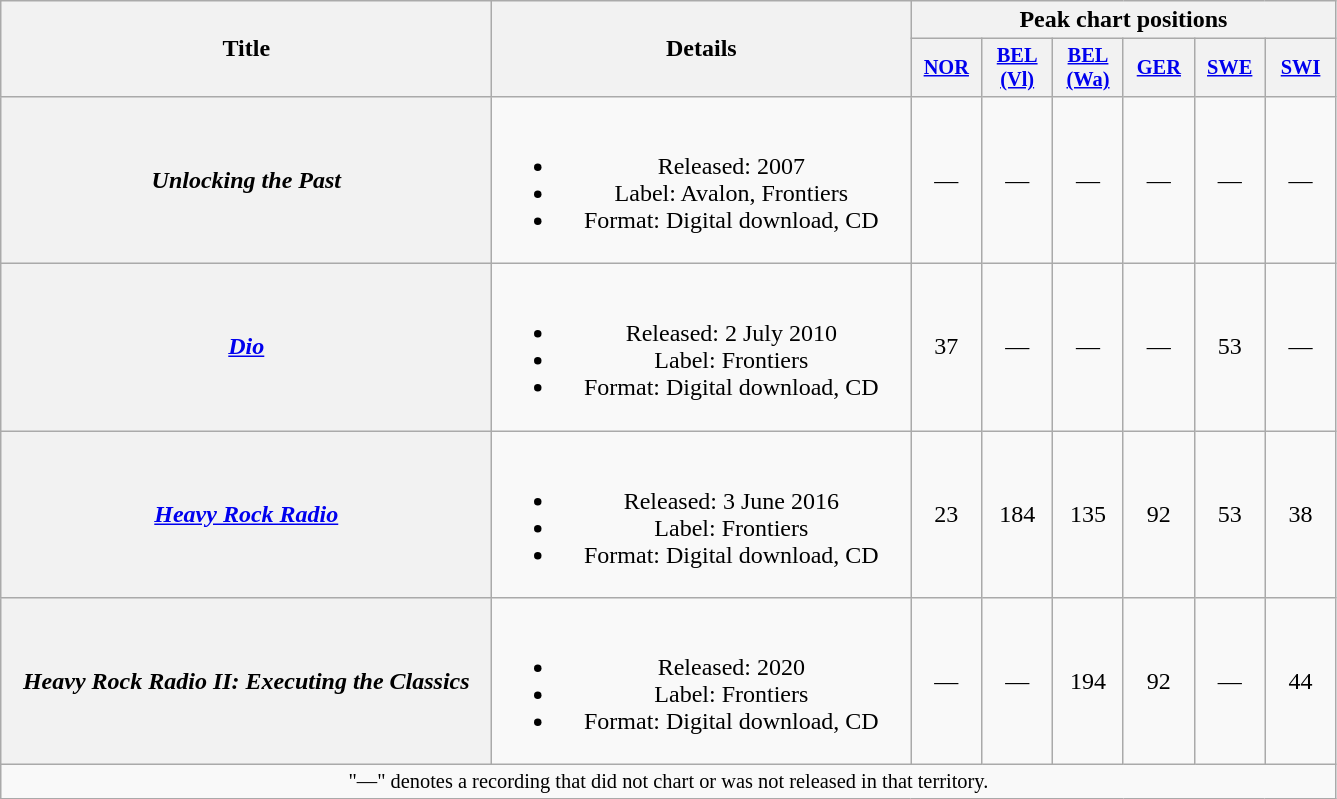<table class="wikitable plainrowheaders" style="text-align:center;" border="1">
<tr>
<th scope="col" rowspan="2" style="width:20em;">Title</th>
<th scope="col" rowspan="2" style="width:17em;">Details</th>
<th scope="col" colspan="6">Peak chart positions</th>
</tr>
<tr>
<th scope="col" style="width:3em;font-size:85%;"><a href='#'>NOR</a><br></th>
<th scope="col" style="width:3em;font-size:85%;"><a href='#'>BEL<br>(Vl)</a><br></th>
<th scope="col" style="width:3em;font-size:85%;"><a href='#'>BEL<br>(Wa)</a><br></th>
<th scope="col" style="width:3em;font-size:85%;"><a href='#'>GER</a><br></th>
<th scope="col" style="width:3em;font-size:85%;"><a href='#'>SWE</a><br></th>
<th scope="col" style="width:3em;font-size:85%;"><a href='#'>SWI</a><br></th>
</tr>
<tr>
<th scope="row"><em>Unlocking the Past</em></th>
<td><br><ul><li>Released: 2007</li><li>Label: Avalon, Frontiers</li><li>Format: Digital download, CD</li></ul></td>
<td>—</td>
<td>—</td>
<td>—</td>
<td>—</td>
<td>—</td>
<td>—</td>
</tr>
<tr>
<th scope="row"><em><a href='#'>Dio</a></em></th>
<td><br><ul><li>Released: 2 July 2010</li><li>Label: Frontiers</li><li>Format: Digital download, CD</li></ul></td>
<td>37</td>
<td>—</td>
<td>—</td>
<td>—</td>
<td>53</td>
<td>—</td>
</tr>
<tr>
<th scope="row"><em><a href='#'>Heavy Rock Radio</a></em></th>
<td><br><ul><li>Released: 3 June 2016</li><li>Label: Frontiers</li><li>Format: Digital download, CD</li></ul></td>
<td>23</td>
<td>184</td>
<td>135</td>
<td>92</td>
<td>53</td>
<td>38</td>
</tr>
<tr>
<th scope="row"><em>Heavy Rock Radio II: Executing the Classics</em></th>
<td><br><ul><li>Released: 2020</li><li>Label: Frontiers</li><li>Format: Digital download, CD</li></ul></td>
<td>—</td>
<td>—</td>
<td>194</td>
<td>92</td>
<td>—</td>
<td>44</td>
</tr>
<tr>
<td colspan="10" style="font-size:85%">"—" denotes a recording that did not chart or was not released in that territory.</td>
</tr>
</table>
